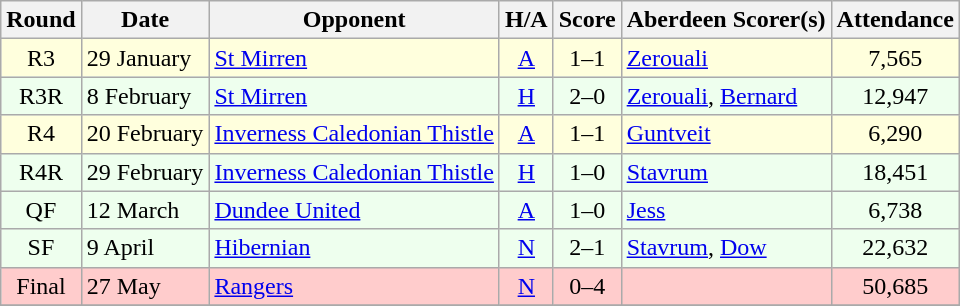<table class="wikitable" style="text-align:center">
<tr>
<th>Round</th>
<th>Date</th>
<th>Opponent</th>
<th>H/A</th>
<th>Score</th>
<th>Aberdeen Scorer(s)</th>
<th>Attendance</th>
</tr>
<tr bgcolor=#FFFFDD>
<td>R3</td>
<td align=left>29 January</td>
<td align=left><a href='#'>St Mirren</a></td>
<td><a href='#'>A</a></td>
<td>1–1</td>
<td align=left><a href='#'>Zerouali</a></td>
<td>7,565</td>
</tr>
<tr bgcolor=#EEFFEE>
<td>R3R</td>
<td align=left>8 February</td>
<td align=left><a href='#'>St Mirren</a></td>
<td><a href='#'>H</a></td>
<td>2–0</td>
<td align=left><a href='#'>Zerouali</a>, <a href='#'>Bernard</a></td>
<td>12,947</td>
</tr>
<tr bgcolor=#FFFFDD>
<td>R4</td>
<td align=left>20 February</td>
<td align=left><a href='#'>Inverness Caledonian Thistle</a></td>
<td><a href='#'>A</a></td>
<td>1–1</td>
<td align=left><a href='#'>Guntveit</a></td>
<td>6,290</td>
</tr>
<tr bgcolor=#EEFFEE>
<td>R4R</td>
<td align=left>29 February</td>
<td align=left><a href='#'>Inverness Caledonian Thistle</a></td>
<td><a href='#'>H</a></td>
<td>1–0</td>
<td align=left><a href='#'>Stavrum</a></td>
<td>18,451</td>
</tr>
<tr bgcolor=#EEFFEE>
<td>QF</td>
<td align=left>12 March</td>
<td align=left><a href='#'>Dundee United</a></td>
<td><a href='#'>A</a></td>
<td>1–0</td>
<td align=left><a href='#'>Jess</a></td>
<td>6,738</td>
</tr>
<tr bgcolor=#EEFFEE>
<td>SF</td>
<td align=left>9 April</td>
<td align=left><a href='#'>Hibernian</a></td>
<td><a href='#'>N</a></td>
<td>2–1</td>
<td align=left><a href='#'>Stavrum</a>, <a href='#'>Dow</a></td>
<td>22,632</td>
</tr>
<tr bgcolor=#FFCCCC>
<td>Final</td>
<td align=left>27 May</td>
<td align=left><a href='#'>Rangers</a></td>
<td><a href='#'>N</a></td>
<td>0–4</td>
<td align=left></td>
<td>50,685</td>
</tr>
<tr>
</tr>
</table>
